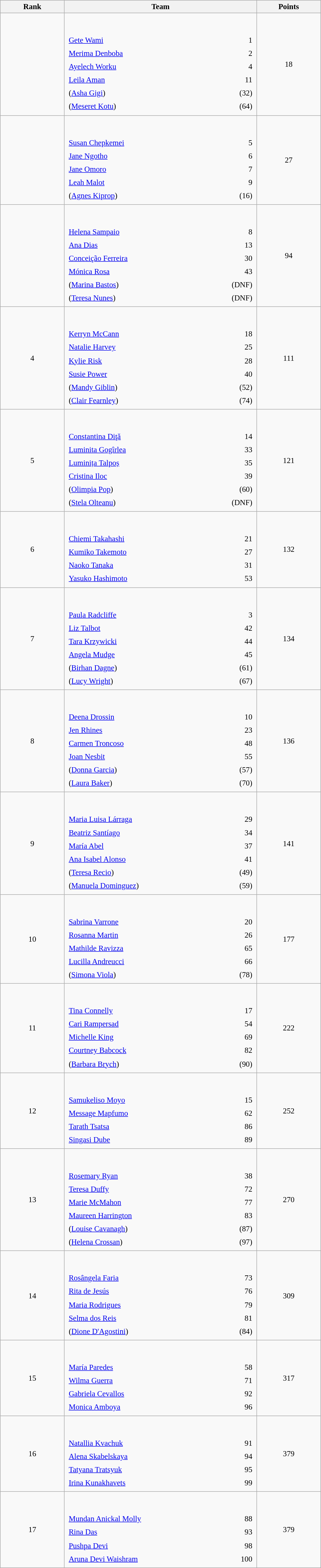<table class="wikitable sortable" style=" text-align:center; font-size:95%;" width="50%">
<tr>
<th width=10%>Rank</th>
<th width=30%>Team</th>
<th width=10%>Points</th>
</tr>
<tr>
<td align=center></td>
<td align=left> <br><br><table width=100%>
<tr>
<td align=left style="border:0"><a href='#'>Gete Wami</a></td>
<td align=right style="border:0">1</td>
</tr>
<tr>
<td align=left style="border:0"><a href='#'>Merima Denboba</a></td>
<td align=right style="border:0">2</td>
</tr>
<tr>
<td align=left style="border:0"><a href='#'>Ayelech Worku</a></td>
<td align=right style="border:0">4</td>
</tr>
<tr>
<td align=left style="border:0"><a href='#'>Leila Aman</a></td>
<td align=right style="border:0">11</td>
</tr>
<tr>
<td align=left style="border:0">(<a href='#'>Asha Gigi</a>)</td>
<td align=right style="border:0">(32)</td>
</tr>
<tr>
<td align=left style="border:0">(<a href='#'>Meseret Kotu</a>)</td>
<td align=right style="border:0">(64)</td>
</tr>
</table>
</td>
<td>18</td>
</tr>
<tr>
<td align=center></td>
<td align=left> <br><br><table width=100%>
<tr>
<td align=left style="border:0"><a href='#'>Susan Chepkemei</a></td>
<td align=right style="border:0">5</td>
</tr>
<tr>
<td align=left style="border:0"><a href='#'>Jane Ngotho</a></td>
<td align=right style="border:0">6</td>
</tr>
<tr>
<td align=left style="border:0"><a href='#'>Jane Omoro</a></td>
<td align=right style="border:0">7</td>
</tr>
<tr>
<td align=left style="border:0"><a href='#'>Leah Malot</a></td>
<td align=right style="border:0">9</td>
</tr>
<tr>
<td align=left style="border:0">(<a href='#'>Agnes Kiprop</a>)</td>
<td align=right style="border:0">(16)</td>
</tr>
</table>
</td>
<td>27</td>
</tr>
<tr>
<td align=center></td>
<td align=left> <br><br><table width=100%>
<tr>
<td align=left style="border:0"><a href='#'>Helena Sampaio</a></td>
<td align=right style="border:0">8</td>
</tr>
<tr>
<td align=left style="border:0"><a href='#'>Ana Dias</a></td>
<td align=right style="border:0">13</td>
</tr>
<tr>
<td align=left style="border:0"><a href='#'>Conceição Ferreira</a></td>
<td align=right style="border:0">30</td>
</tr>
<tr>
<td align=left style="border:0"><a href='#'>Mónica Rosa</a></td>
<td align=right style="border:0">43</td>
</tr>
<tr>
<td align=left style="border:0">(<a href='#'>Marina Bastos</a>)</td>
<td align=right style="border:0">(DNF)</td>
</tr>
<tr>
<td align=left style="border:0">(<a href='#'>Teresa Nunes</a>)</td>
<td align=right style="border:0">(DNF)</td>
</tr>
</table>
</td>
<td>94</td>
</tr>
<tr>
<td align=center>4</td>
<td align=left> <br><br><table width=100%>
<tr>
<td align=left style="border:0"><a href='#'>Kerryn McCann</a></td>
<td align=right style="border:0">18</td>
</tr>
<tr>
<td align=left style="border:0"><a href='#'>Natalie Harvey</a></td>
<td align=right style="border:0">25</td>
</tr>
<tr>
<td align=left style="border:0"><a href='#'>Kylie Risk</a></td>
<td align=right style="border:0">28</td>
</tr>
<tr>
<td align=left style="border:0"><a href='#'>Susie Power</a></td>
<td align=right style="border:0">40</td>
</tr>
<tr>
<td align=left style="border:0">(<a href='#'>Mandy Giblin</a>)</td>
<td align=right style="border:0">(52)</td>
</tr>
<tr>
<td align=left style="border:0">(<a href='#'>Clair Fearnley</a>)</td>
<td align=right style="border:0">(74)</td>
</tr>
</table>
</td>
<td>111</td>
</tr>
<tr>
<td align=center>5</td>
<td align=left> <br><br><table width=100%>
<tr>
<td align=left style="border:0"><a href='#'>Constantina Diţă</a></td>
<td align=right style="border:0">14</td>
</tr>
<tr>
<td align=left style="border:0"><a href='#'>Luminita Gogîrlea</a></td>
<td align=right style="border:0">33</td>
</tr>
<tr>
<td align=left style="border:0"><a href='#'>Luminița Talpoș</a></td>
<td align=right style="border:0">35</td>
</tr>
<tr>
<td align=left style="border:0"><a href='#'>Cristina Iloc</a></td>
<td align=right style="border:0">39</td>
</tr>
<tr>
<td align=left style="border:0">(<a href='#'>Olimpia Pop</a>)</td>
<td align=right style="border:0">(60)</td>
</tr>
<tr>
<td align=left style="border:0">(<a href='#'>Stela Olteanu</a>)</td>
<td align=right style="border:0">(DNF)</td>
</tr>
</table>
</td>
<td>121</td>
</tr>
<tr>
<td align=center>6</td>
<td align=left> <br><br><table width=100%>
<tr>
<td align=left style="border:0"><a href='#'>Chiemi Takahashi</a></td>
<td align=right style="border:0">21</td>
</tr>
<tr>
<td align=left style="border:0"><a href='#'>Kumiko Takemoto</a></td>
<td align=right style="border:0">27</td>
</tr>
<tr>
<td align=left style="border:0"><a href='#'>Naoko Tanaka</a></td>
<td align=right style="border:0">31</td>
</tr>
<tr>
<td align=left style="border:0"><a href='#'>Yasuko Hashimoto</a></td>
<td align=right style="border:0">53</td>
</tr>
</table>
</td>
<td>132</td>
</tr>
<tr>
<td align=center>7</td>
<td align=left> <br><br><table width=100%>
<tr>
<td align=left style="border:0"><a href='#'>Paula Radcliffe</a></td>
<td align=right style="border:0">3</td>
</tr>
<tr>
<td align=left style="border:0"><a href='#'>Liz Talbot</a></td>
<td align=right style="border:0">42</td>
</tr>
<tr>
<td align=left style="border:0"><a href='#'>Tara Krzywicki</a></td>
<td align=right style="border:0">44</td>
</tr>
<tr>
<td align=left style="border:0"><a href='#'>Angela Mudge</a></td>
<td align=right style="border:0">45</td>
</tr>
<tr>
<td align=left style="border:0">(<a href='#'>Birhan Dagne</a>)</td>
<td align=right style="border:0">(61)</td>
</tr>
<tr>
<td align=left style="border:0">(<a href='#'>Lucy Wright</a>)</td>
<td align=right style="border:0">(67)</td>
</tr>
</table>
</td>
<td>134</td>
</tr>
<tr>
<td align=center>8</td>
<td align=left> <br><br><table width=100%>
<tr>
<td align=left style="border:0"><a href='#'>Deena Drossin</a></td>
<td align=right style="border:0">10</td>
</tr>
<tr>
<td align=left style="border:0"><a href='#'>Jen Rhines</a></td>
<td align=right style="border:0">23</td>
</tr>
<tr>
<td align=left style="border:0"><a href='#'>Carmen Troncoso</a></td>
<td align=right style="border:0">48</td>
</tr>
<tr>
<td align=left style="border:0"><a href='#'>Joan Nesbit</a></td>
<td align=right style="border:0">55</td>
</tr>
<tr>
<td align=left style="border:0">(<a href='#'>Donna Garcia</a>)</td>
<td align=right style="border:0">(57)</td>
</tr>
<tr>
<td align=left style="border:0">(<a href='#'>Laura Baker</a>)</td>
<td align=right style="border:0">(70)</td>
</tr>
</table>
</td>
<td>136</td>
</tr>
<tr>
<td align=center>9</td>
<td align=left> <br><br><table width=100%>
<tr>
<td align=left style="border:0"><a href='#'>Maria Luisa Lárraga</a></td>
<td align=right style="border:0">29</td>
</tr>
<tr>
<td align=left style="border:0"><a href='#'>Beatriz Santíago</a></td>
<td align=right style="border:0">34</td>
</tr>
<tr>
<td align=left style="border:0"><a href='#'>María Abel</a></td>
<td align=right style="border:0">37</td>
</tr>
<tr>
<td align=left style="border:0"><a href='#'>Ana Isabel Alonso</a></td>
<td align=right style="border:0">41</td>
</tr>
<tr>
<td align=left style="border:0">(<a href='#'>Teresa Recio</a>)</td>
<td align=right style="border:0">(49)</td>
</tr>
<tr>
<td align=left style="border:0">(<a href='#'>Manuela Dominguez</a>)</td>
<td align=right style="border:0">(59)</td>
</tr>
</table>
</td>
<td>141</td>
</tr>
<tr>
<td align=center>10</td>
<td align=left> <br><br><table width=100%>
<tr>
<td align=left style="border:0"><a href='#'>Sabrina Varrone</a></td>
<td align=right style="border:0">20</td>
</tr>
<tr>
<td align=left style="border:0"><a href='#'>Rosanna Martin</a></td>
<td align=right style="border:0">26</td>
</tr>
<tr>
<td align=left style="border:0"><a href='#'>Mathilde Ravizza</a></td>
<td align=right style="border:0">65</td>
</tr>
<tr>
<td align=left style="border:0"><a href='#'>Lucilla Andreucci</a></td>
<td align=right style="border:0">66</td>
</tr>
<tr>
<td align=left style="border:0">(<a href='#'>Simona Viola</a>)</td>
<td align=right style="border:0">(78)</td>
</tr>
</table>
</td>
<td>177</td>
</tr>
<tr>
<td align=center>11</td>
<td align=left> <br><br><table width=100%>
<tr>
<td align=left style="border:0"><a href='#'>Tina Connelly</a></td>
<td align=right style="border:0">17</td>
</tr>
<tr>
<td align=left style="border:0"><a href='#'>Cari Rampersad</a></td>
<td align=right style="border:0">54</td>
</tr>
<tr>
<td align=left style="border:0"><a href='#'>Michelle King</a></td>
<td align=right style="border:0">69</td>
</tr>
<tr>
<td align=left style="border:0"><a href='#'>Courtney Babcock</a></td>
<td align=right style="border:0">82</td>
</tr>
<tr>
<td align=left style="border:0">(<a href='#'>Barbara Brych</a>)</td>
<td align=right style="border:0">(90)</td>
</tr>
</table>
</td>
<td>222</td>
</tr>
<tr>
<td align=center>12</td>
<td align=left> <br><br><table width=100%>
<tr>
<td align=left style="border:0"><a href='#'>Samukeliso Moyo</a></td>
<td align=right style="border:0">15</td>
</tr>
<tr>
<td align=left style="border:0"><a href='#'>Message Mapfumo</a></td>
<td align=right style="border:0">62</td>
</tr>
<tr>
<td align=left style="border:0"><a href='#'>Tarath Tsatsa</a></td>
<td align=right style="border:0">86</td>
</tr>
<tr>
<td align=left style="border:0"><a href='#'>Singasi Dube</a></td>
<td align=right style="border:0">89</td>
</tr>
</table>
</td>
<td>252</td>
</tr>
<tr>
<td align=center>13</td>
<td align=left> <br><br><table width=100%>
<tr>
<td align=left style="border:0"><a href='#'>Rosemary Ryan</a></td>
<td align=right style="border:0">38</td>
</tr>
<tr>
<td align=left style="border:0"><a href='#'>Teresa Duffy</a></td>
<td align=right style="border:0">72</td>
</tr>
<tr>
<td align=left style="border:0"><a href='#'>Marie McMahon</a></td>
<td align=right style="border:0">77</td>
</tr>
<tr>
<td align=left style="border:0"><a href='#'>Maureen Harrington</a></td>
<td align=right style="border:0">83</td>
</tr>
<tr>
<td align=left style="border:0">(<a href='#'>Louise Cavanagh</a>)</td>
<td align=right style="border:0">(87)</td>
</tr>
<tr>
<td align=left style="border:0">(<a href='#'>Helena Crossan</a>)</td>
<td align=right style="border:0">(97)</td>
</tr>
</table>
</td>
<td>270</td>
</tr>
<tr>
<td align=center>14</td>
<td align=left> <br><br><table width=100%>
<tr>
<td align=left style="border:0"><a href='#'>Rosângela Faria</a></td>
<td align=right style="border:0">73</td>
</tr>
<tr>
<td align=left style="border:0"><a href='#'>Rita de Jesús</a></td>
<td align=right style="border:0">76</td>
</tr>
<tr>
<td align=left style="border:0"><a href='#'>Maria Rodrigues</a></td>
<td align=right style="border:0">79</td>
</tr>
<tr>
<td align=left style="border:0"><a href='#'>Selma dos Reis</a></td>
<td align=right style="border:0">81</td>
</tr>
<tr>
<td align=left style="border:0">(<a href='#'>Dione D'Agostini</a>)</td>
<td align=right style="border:0">(84)</td>
</tr>
</table>
</td>
<td>309</td>
</tr>
<tr>
<td align=center>15</td>
<td align=left> <br><br><table width=100%>
<tr>
<td align=left style="border:0"><a href='#'>María Paredes</a></td>
<td align=right style="border:0">58</td>
</tr>
<tr>
<td align=left style="border:0"><a href='#'>Wilma Guerra</a></td>
<td align=right style="border:0">71</td>
</tr>
<tr>
<td align=left style="border:0"><a href='#'>Gabriela Cevallos</a></td>
<td align=right style="border:0">92</td>
</tr>
<tr>
<td align=left style="border:0"><a href='#'>Monica Amboya</a></td>
<td align=right style="border:0">96</td>
</tr>
</table>
</td>
<td>317</td>
</tr>
<tr>
<td align=center>16</td>
<td align=left> <br><br><table width=100%>
<tr>
<td align=left style="border:0"><a href='#'>Natallia Kvachuk</a></td>
<td align=right style="border:0">91</td>
</tr>
<tr>
<td align=left style="border:0"><a href='#'>Alena Skabelskaya</a></td>
<td align=right style="border:0">94</td>
</tr>
<tr>
<td align=left style="border:0"><a href='#'>Tatyana Tratsyuk</a></td>
<td align=right style="border:0">95</td>
</tr>
<tr>
<td align=left style="border:0"><a href='#'>Irina Kunakhavets</a></td>
<td align=right style="border:0">99</td>
</tr>
</table>
</td>
<td>379</td>
</tr>
<tr>
<td align=center>17</td>
<td align=left> <br><br><table width=100%>
<tr>
<td align=left style="border:0"><a href='#'>Mundan Anickal Molly</a></td>
<td align=right style="border:0">88</td>
</tr>
<tr>
<td align=left style="border:0"><a href='#'>Rina Das</a></td>
<td align=right style="border:0">93</td>
</tr>
<tr>
<td align=left style="border:0"><a href='#'>Pushpa Devi</a></td>
<td align=right style="border:0">98</td>
</tr>
<tr>
<td align=left style="border:0"><a href='#'>Aruna Devi Waishram</a></td>
<td align=right style="border:0">100</td>
</tr>
</table>
</td>
<td>379</td>
</tr>
</table>
